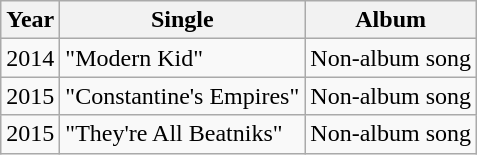<table class="wikitable">
<tr>
<th>Year</th>
<th>Single</th>
<th>Album</th>
</tr>
<tr>
<td>2014</td>
<td>"Modern Kid"</td>
<td>Non-album song</td>
</tr>
<tr>
<td>2015</td>
<td>"Constantine's Empires"</td>
<td>Non-album song</td>
</tr>
<tr>
<td>2015</td>
<td>"They're All Beatniks"</td>
<td>Non-album song</td>
</tr>
</table>
